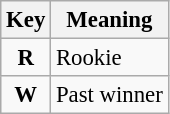<table class="wikitable" style="font-size: 95%;">
<tr>
<th>Key</th>
<th>Meaning</th>
</tr>
<tr>
<td align="center"><strong><span>R</span></strong></td>
<td>Rookie</td>
</tr>
<tr>
<td align="center"><strong><span>W</span></strong></td>
<td>Past winner</td>
</tr>
</table>
